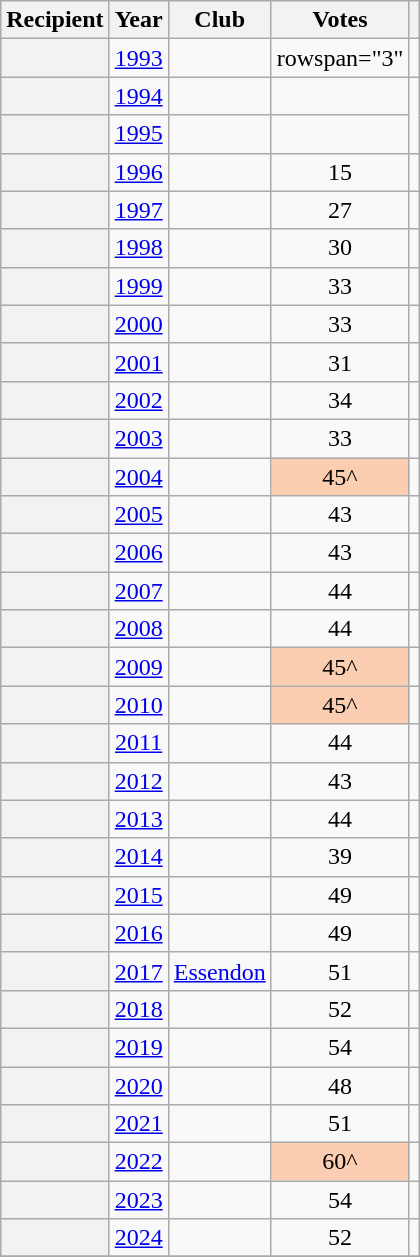<table class="wikitable sortable plainrowheaders" style="text-align:center;">
<tr>
<th scope="col">Recipient</th>
<th scope="col">Year</th>
<th scope="col">Club</th>
<th scope="col">Votes</th>
<th scope="col" class="unsortable"></th>
</tr>
<tr>
<th scope="row"></th>
<td><a href='#'>1993</a></td>
<td></td>
<td>rowspan="3" </td>
<td></td>
</tr>
<tr>
<th scope="row"></th>
<td><a href='#'>1994</a></td>
<td></td>
<td></td>
</tr>
<tr>
<th scope="row"></th>
<td><a href='#'>1995</a></td>
<td></td>
<td></td>
</tr>
<tr>
<th scope="row"></th>
<td><a href='#'>1996</a></td>
<td></td>
<td>15</td>
<td></td>
</tr>
<tr>
<th scope="row"></th>
<td><a href='#'>1997</a></td>
<td></td>
<td>27</td>
<td></td>
</tr>
<tr>
<th scope="row"></th>
<td><a href='#'>1998</a></td>
<td></td>
<td>30</td>
<td></td>
</tr>
<tr>
<th scope="row"></th>
<td><a href='#'>1999</a></td>
<td></td>
<td>33</td>
<td></td>
</tr>
<tr>
<th scope="row"></th>
<td><a href='#'>2000</a></td>
<td></td>
<td>33</td>
<td></td>
</tr>
<tr>
<th scope="row"></th>
<td><a href='#'>2001</a></td>
<td></td>
<td>31</td>
<td></td>
</tr>
<tr>
<th scope="row"></th>
<td><a href='#'>2002</a></td>
<td></td>
<td>34</td>
<td></td>
</tr>
<tr>
<th scope="row"></th>
<td><a href='#'>2003</a></td>
<td></td>
<td>33</td>
<td></td>
</tr>
<tr>
<th scope="row"></th>
<td><a href='#'>2004</a></td>
<td></td>
<td style="background:#FBCEB1;">45^</td>
<td></td>
</tr>
<tr>
<th scope="row"></th>
<td><a href='#'>2005</a></td>
<td></td>
<td>43</td>
<td></td>
</tr>
<tr>
<th scope="row"></th>
<td><a href='#'>2006</a></td>
<td></td>
<td>43</td>
<td></td>
</tr>
<tr>
<th scope="row"></th>
<td><a href='#'>2007</a></td>
<td></td>
<td>44</td>
<td></td>
</tr>
<tr>
<th scope="row"></th>
<td><a href='#'>2008</a></td>
<td></td>
<td>44</td>
<td></td>
</tr>
<tr>
<th scope=row></th>
<td><a href='#'>2009</a></td>
<td></td>
<td style="background:#FBCEB1;">45^</td>
<td></td>
</tr>
<tr>
<th scope="row"></th>
<td><a href='#'>2010</a></td>
<td></td>
<td style="background:#FBCEB1;">45^</td>
<td></td>
</tr>
<tr>
<th scope="row"></th>
<td><a href='#'>2011</a></td>
<td></td>
<td>44</td>
<td></td>
</tr>
<tr>
<th scope="row"></th>
<td><a href='#'>2012</a></td>
<td></td>
<td>43</td>
<td></td>
</tr>
<tr>
<th scope="row"></th>
<td><a href='#'>2013</a></td>
<td></td>
<td>44</td>
<td></td>
</tr>
<tr>
<th scope="row"></th>
<td><a href='#'>2014</a></td>
<td></td>
<td>39</td>
<td></td>
</tr>
<tr>
<th scope="row"></th>
<td><a href='#'>2015</a></td>
<td></td>
<td>49</td>
<td></td>
</tr>
<tr>
<th scope="row"></th>
<td><a href='#'>2016</a></td>
<td></td>
<td>49</td>
<td></td>
</tr>
<tr>
<th scope="row"></th>
<td><a href='#'>2017</a></td>
<td><a href='#'>Essendon</a></td>
<td>51</td>
<td></td>
</tr>
<tr>
<th scope="row"></th>
<td><a href='#'>2018</a></td>
<td></td>
<td>52</td>
<td></td>
</tr>
<tr>
<th scope="row"></th>
<td><a href='#'>2019</a></td>
<td></td>
<td>54</td>
<td></td>
</tr>
<tr>
<th scope="row"></th>
<td><a href='#'>2020</a></td>
<td></td>
<td>48</td>
<td></td>
</tr>
<tr>
<th scope="row"></th>
<td><a href='#'>2021</a></td>
<td></td>
<td>51</td>
<td></td>
</tr>
<tr>
<th scope="row"></th>
<td><a href='#'>2022</a></td>
<td></td>
<td style="background:#FBCEB1;">60^</td>
<td></td>
</tr>
<tr>
<th scope="row"></th>
<td><a href='#'>2023</a></td>
<td></td>
<td>54</td>
<td></td>
</tr>
<tr>
<th scope="row"></th>
<td><a href='#'>2024</a></td>
<td></td>
<td>52</td>
<td></td>
</tr>
<tr>
</tr>
</table>
